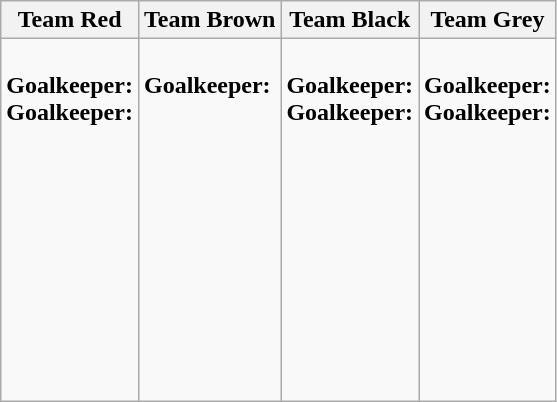<table class="wikitable">
<tr>
<th> Team Red</th>
<th> Team Brown</th>
<th> Team Black</th>
<th> Team Grey</th>
</tr>
<tr>
<td><br><strong>Goalkeeper:</strong> <br>
<strong>Goalkeeper:</strong> <br>
<br>
<br>
<br>
<br>
<br>
<br>
<br>
<br>
<br>
<br>
</td>
<td><br><strong>Goalkeeper:</strong> <br>
<br>
<br>
<br>
<br>
<br>
<br>
<br>
<br>
<br>
<br>
<br>
</td>
<td><br><strong>Goalkeeper:</strong> <br>
<strong>Goalkeeper:</strong> <br>
<br>
<br>
<br>
<br>
<br>
<br>
<br>
<br>
<br>
<br>
</td>
<td><br><strong>Goalkeeper:</strong> <br>
<strong>Goalkeeper:</strong> <br>
<br>
<br>
<br>
<br>
<br>
<br>
<br>
<br>
<br>
<br>
</td>
</tr>
</table>
